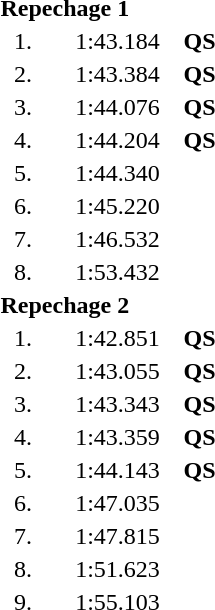<table style="text-align:center">
<tr>
<td colspan=4 align=left><strong>Repechage 1</strong></td>
</tr>
<tr>
<td width=30>1.</td>
<td align=left></td>
<td width=80>1:43.184</td>
<td><strong>QS</strong></td>
</tr>
<tr>
<td>2.</td>
<td align=left></td>
<td>1:43.384</td>
<td><strong>QS</strong></td>
</tr>
<tr>
<td>3.</td>
<td align=left></td>
<td>1:44.076</td>
<td><strong>QS</strong></td>
</tr>
<tr>
<td>4.</td>
<td align=left></td>
<td>1:44.204</td>
<td><strong>QS</strong></td>
</tr>
<tr>
<td>5.</td>
<td align=left></td>
<td>1:44.340</td>
<td></td>
</tr>
<tr>
<td>6.</td>
<td align=left></td>
<td>1:45.220</td>
<td></td>
</tr>
<tr>
<td>7.</td>
<td align=left></td>
<td>1:46.532</td>
<td></td>
</tr>
<tr>
<td>8.</td>
<td align=left></td>
<td>1:53.432</td>
<td></td>
</tr>
<tr>
<td colspan=4 align=left><strong>Repechage 2</strong></td>
</tr>
<tr>
<td>1.</td>
<td align=left></td>
<td>1:42.851</td>
<td><strong>QS</strong></td>
</tr>
<tr>
<td>2.</td>
<td align=left></td>
<td>1:43.055</td>
<td><strong>QS</strong></td>
</tr>
<tr>
<td>3.</td>
<td align=left></td>
<td>1:43.343</td>
<td><strong>QS</strong></td>
</tr>
<tr>
<td>4.</td>
<td align=left></td>
<td>1:43.359</td>
<td><strong>QS</strong></td>
</tr>
<tr>
<td>5.</td>
<td align=left></td>
<td>1:44.143</td>
<td><strong>QS</strong></td>
</tr>
<tr>
<td>6.</td>
<td align=left></td>
<td>1:47.035</td>
<td></td>
</tr>
<tr>
<td>7.</td>
<td align=left></td>
<td>1:47.815</td>
<td></td>
</tr>
<tr>
<td>8.</td>
<td align=left></td>
<td>1:51.623</td>
<td></td>
</tr>
<tr>
<td>9.</td>
<td align=left></td>
<td>1:55.103</td>
<td></td>
</tr>
</table>
